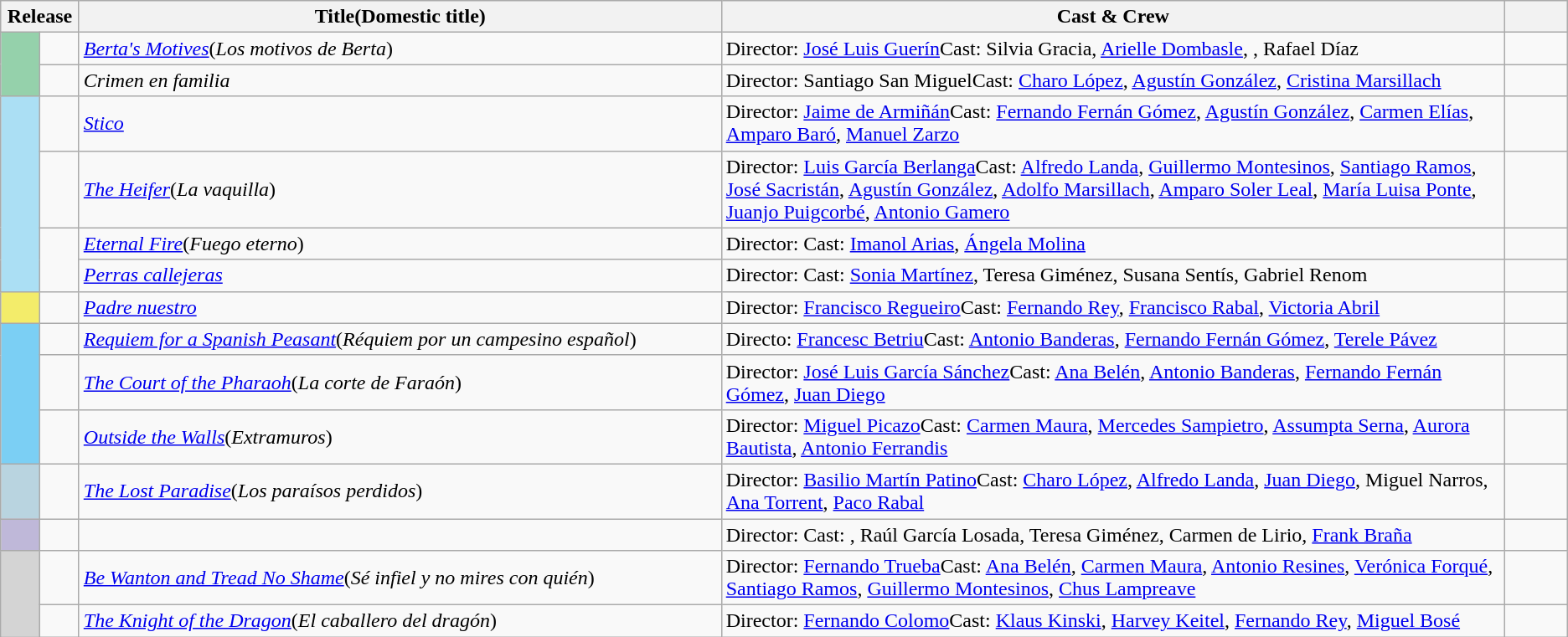<table class="wikitable">
<tr>
<th colspan="2" style="width:5%;">Release</th>
<th>Title(Domestic title)</th>
<th style="width:50%;">Cast & Crew</th>
<th style="width:4%;"></th>
</tr>
<tr>
<td rowspan = "2" bgcolor = "#95d1ab"></td>
<td></td>
<td><em><a href='#'>Berta's Motives</a></em>(<em>Los motivos de Berta</em>)</td>
<td>Director: <a href='#'>José Luis Guerín</a>Cast: Silvia Gracia, <a href='#'>Arielle Dombasle</a>, , Rafael Díaz</td>
<td></td>
</tr>
<tr>
<td></td>
<td><em>Crimen en familia</em></td>
<td>Director: Santiago San MiguelCast: <a href='#'>Charo López</a>, <a href='#'>Agustín González</a>, <a href='#'>Cristina Marsillach</a></td>
<td></td>
</tr>
<tr>
<td rowspan = "4" bgcolor = "#abdff4"></td>
<td></td>
<td><em><a href='#'>Stico</a></em></td>
<td>Director: <a href='#'>Jaime de Armiñán</a>Cast: <a href='#'>Fernando Fernán Gómez</a>, <a href='#'>Agustín González</a>, <a href='#'>Carmen Elías</a>, <a href='#'>Amparo Baró</a>, <a href='#'>Manuel Zarzo</a></td>
<td></td>
</tr>
<tr>
<td></td>
<td><em><a href='#'>The Heifer</a></em>(<em>La vaquilla</em>)</td>
<td>Director: <a href='#'>Luis García Berlanga</a>Cast: <a href='#'>Alfredo Landa</a>, <a href='#'>Guillermo Montesinos</a>, <a href='#'>Santiago Ramos</a>, <a href='#'>José Sacristán</a>, <a href='#'>Agustín González</a>, <a href='#'>Adolfo Marsillach</a>, <a href='#'>Amparo Soler Leal</a>, <a href='#'>María Luisa Ponte</a>, <a href='#'>Juanjo Puigcorbé</a>, <a href='#'>Antonio Gamero</a></td>
<td></td>
</tr>
<tr>
<td rowspan = "2"></td>
<td><em><a href='#'>Eternal Fire</a></em>(<em>Fuego eterno</em>)</td>
<td>Director: Cast: <a href='#'>Imanol Arias</a>, <a href='#'>Ángela Molina</a></td>
<td></td>
</tr>
<tr>
<td><em><a href='#'>Perras callejeras</a></em></td>
<td>Director: Cast: <a href='#'>Sonia Martínez</a>, Teresa Giménez, Susana Sentís, Gabriel Renom</td>
<td></td>
</tr>
<tr>
<td rowspan = "1" bgcolor = "f3ec6a"></td>
<td></td>
<td><em><a href='#'>Padre nuestro</a></em></td>
<td>Director: <a href='#'>Francisco Regueiro</a>Cast: <a href='#'>Fernando Rey</a>, <a href='#'>Francisco Rabal</a>, <a href='#'>Victoria Abril</a></td>
<td></td>
</tr>
<tr>
<td rowspan = "3" bgcolor = "#7bcff4"></td>
<td></td>
<td><em><a href='#'>Requiem for a Spanish Peasant</a></em>(<em>Réquiem por un campesino español</em>)</td>
<td>Directo: <a href='#'>Francesc Betriu</a>Cast: <a href='#'>Antonio Banderas</a>, <a href='#'>Fernando Fernán Gómez</a>, <a href='#'>Terele Pávez</a></td>
<td></td>
</tr>
<tr>
<td></td>
<td><em><a href='#'>The Court of the Pharaoh</a></em>(<em>La corte de Faraón</em>)</td>
<td>Director: <a href='#'>José Luis García Sánchez</a>Cast: <a href='#'>Ana Belén</a>, <a href='#'>Antonio Banderas</a>, <a href='#'>Fernando Fernán Gómez</a>, <a href='#'>Juan Diego</a></td>
<td></td>
</tr>
<tr>
<td></td>
<td><em><a href='#'>Outside the Walls</a></em>(<em>Extramuros</em>)</td>
<td>Director: <a href='#'>Miguel Picazo</a>Cast: <a href='#'>Carmen Maura</a>, <a href='#'>Mercedes Sampietro</a>, <a href='#'>Assumpta Serna</a>, <a href='#'>Aurora Bautista</a>, <a href='#'>Antonio Ferrandis</a></td>
<td></td>
</tr>
<tr>
<td rowspan = "1" bgcolor = "#b9d4e"></td>
<td></td>
<td><em><a href='#'>The Lost Paradise</a></em>(<em>Los paraísos perdidos</em>)</td>
<td>Director: <a href='#'>Basilio Martín Patino</a>Cast: <a href='#'>Charo López</a>, <a href='#'>Alfredo Landa</a>, <a href='#'>Juan Diego</a>, Miguel Narros, <a href='#'>Ana Torrent</a>, <a href='#'>Paco Rabal</a></td>
<td></td>
</tr>
<tr>
<td rowspan = "1" bgcolor = "#bfb8d9"></td>
<td></td>
<td><em></em></td>
<td>Director: Cast: , Raúl García Losada, Teresa Giménez, Carmen de Lirio, <a href='#'>Frank Braña</a></td>
<td></td>
</tr>
<tr>
<td rowspan = "2" bgcolor="#d4d4d4"></td>
<td></td>
<td><em><a href='#'>Be Wanton and Tread No Shame</a></em>(<em>Sé infiel y no mires con quién</em>)</td>
<td>Director: <a href='#'>Fernando Trueba</a>Cast: <a href='#'>Ana Belén</a>, <a href='#'>Carmen Maura</a>, <a href='#'>Antonio Resines</a>, <a href='#'>Verónica Forqué</a>, <a href='#'>Santiago Ramos</a>, <a href='#'>Guillermo Montesinos</a>, <a href='#'>Chus Lampreave</a></td>
<td></td>
</tr>
<tr>
<td></td>
<td><em><a href='#'>The Knight of the Dragon</a></em>(<em>El caballero del dragón</em>)</td>
<td>Director: <a href='#'>Fernando Colomo</a>Cast: <a href='#'>Klaus Kinski</a>, <a href='#'>Harvey Keitel</a>, <a href='#'>Fernando Rey</a>, <a href='#'>Miguel Bosé</a></td>
<td></td>
</tr>
</table>
